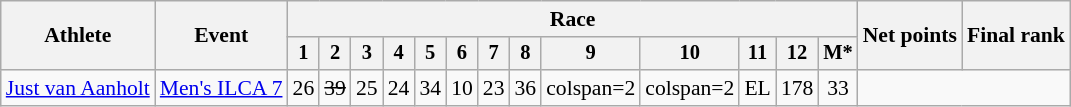<table class="wikitable" style="font-size:90%">
<tr>
<th rowspan=2>Athlete</th>
<th rowspan=2>Event</th>
<th colspan=13>Race</th>
<th rowspan=2>Net points</th>
<th rowspan=2>Final rank</th>
</tr>
<tr style=font-size:95%>
<th>1</th>
<th>2</th>
<th>3</th>
<th>4</th>
<th>5</th>
<th>6</th>
<th>7</th>
<th>8</th>
<th>9</th>
<th>10</th>
<th>11</th>
<th>12</th>
<th>M*</th>
</tr>
<tr align=center>
<td align=left><a href='#'>Just van Aanholt</a></td>
<td align=left><a href='#'>Men's ILCA 7</a></td>
<td>26</td>
<td><s>39</s></td>
<td>25</td>
<td>24</td>
<td>34</td>
<td>10</td>
<td>23</td>
<td>36</td>
<td>colspan=2 </td>
<td>colspan=2 </td>
<td>EL</td>
<td>178</td>
<td>33</td>
</tr>
</table>
